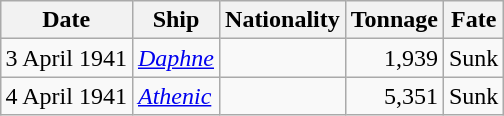<table class="wikitable sortable" style="margin: 1em auto 1em auto;">
<tr>
<th>Date</th>
<th>Ship</th>
<th>Nationality</th>
<th>Tonnage</th>
<th>Fate</th>
</tr>
<tr>
<td align="right">3 April 1941</td>
<td align="left"><a href='#'><em>Daphne</em></a></td>
<td align="left"></td>
<td align="right">1,939</td>
<td align="left">Sunk</td>
</tr>
<tr>
<td align="right">4 April 1941</td>
<td align="left"><a href='#'><em>Athenic</em></a></td>
<td align="left"></td>
<td align="right">5,351</td>
<td align="left">Sunk</td>
</tr>
</table>
